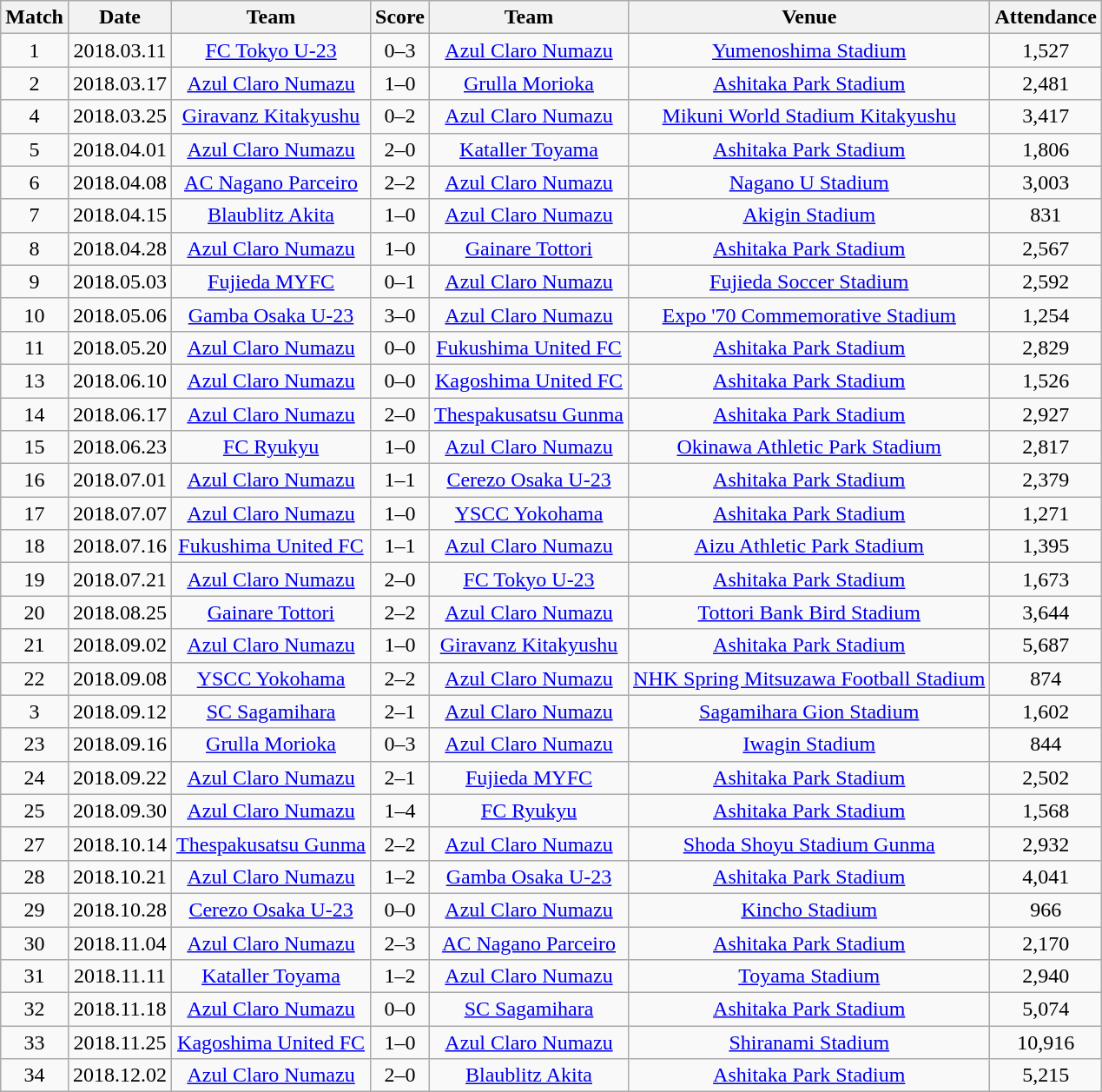<table class="wikitable" style="text-align:center;">
<tr>
<th>Match</th>
<th>Date</th>
<th>Team</th>
<th>Score</th>
<th>Team</th>
<th>Venue</th>
<th>Attendance</th>
</tr>
<tr>
<td>1</td>
<td>2018.03.11</td>
<td><a href='#'>FC Tokyo U-23</a></td>
<td>0–3</td>
<td><a href='#'>Azul Claro Numazu</a></td>
<td><a href='#'>Yumenoshima Stadium</a></td>
<td>1,527</td>
</tr>
<tr>
<td>2</td>
<td>2018.03.17</td>
<td><a href='#'>Azul Claro Numazu</a></td>
<td>1–0</td>
<td><a href='#'>Grulla Morioka</a></td>
<td><a href='#'>Ashitaka Park Stadium</a></td>
<td>2,481</td>
</tr>
<tr>
<td>4</td>
<td>2018.03.25</td>
<td><a href='#'>Giravanz Kitakyushu</a></td>
<td>0–2</td>
<td><a href='#'>Azul Claro Numazu</a></td>
<td><a href='#'>Mikuni World Stadium Kitakyushu</a></td>
<td>3,417</td>
</tr>
<tr>
<td>5</td>
<td>2018.04.01</td>
<td><a href='#'>Azul Claro Numazu</a></td>
<td>2–0</td>
<td><a href='#'>Kataller Toyama</a></td>
<td><a href='#'>Ashitaka Park Stadium</a></td>
<td>1,806</td>
</tr>
<tr>
<td>6</td>
<td>2018.04.08</td>
<td><a href='#'>AC Nagano Parceiro</a></td>
<td>2–2</td>
<td><a href='#'>Azul Claro Numazu</a></td>
<td><a href='#'>Nagano U Stadium</a></td>
<td>3,003</td>
</tr>
<tr>
<td>7</td>
<td>2018.04.15</td>
<td><a href='#'>Blaublitz Akita</a></td>
<td>1–0</td>
<td><a href='#'>Azul Claro Numazu</a></td>
<td><a href='#'>Akigin Stadium</a></td>
<td>831</td>
</tr>
<tr>
<td>8</td>
<td>2018.04.28</td>
<td><a href='#'>Azul Claro Numazu</a></td>
<td>1–0</td>
<td><a href='#'>Gainare Tottori</a></td>
<td><a href='#'>Ashitaka Park Stadium</a></td>
<td>2,567</td>
</tr>
<tr>
<td>9</td>
<td>2018.05.03</td>
<td><a href='#'>Fujieda MYFC</a></td>
<td>0–1</td>
<td><a href='#'>Azul Claro Numazu</a></td>
<td><a href='#'>Fujieda Soccer Stadium</a></td>
<td>2,592</td>
</tr>
<tr>
<td>10</td>
<td>2018.05.06</td>
<td><a href='#'>Gamba Osaka U-23</a></td>
<td>3–0</td>
<td><a href='#'>Azul Claro Numazu</a></td>
<td><a href='#'>Expo '70 Commemorative Stadium</a></td>
<td>1,254</td>
</tr>
<tr>
<td>11</td>
<td>2018.05.20</td>
<td><a href='#'>Azul Claro Numazu</a></td>
<td>0–0</td>
<td><a href='#'>Fukushima United FC</a></td>
<td><a href='#'>Ashitaka Park Stadium</a></td>
<td>2,829</td>
</tr>
<tr>
<td>13</td>
<td>2018.06.10</td>
<td><a href='#'>Azul Claro Numazu</a></td>
<td>0–0</td>
<td><a href='#'>Kagoshima United FC</a></td>
<td><a href='#'>Ashitaka Park Stadium</a></td>
<td>1,526</td>
</tr>
<tr>
<td>14</td>
<td>2018.06.17</td>
<td><a href='#'>Azul Claro Numazu</a></td>
<td>2–0</td>
<td><a href='#'>Thespakusatsu Gunma</a></td>
<td><a href='#'>Ashitaka Park Stadium</a></td>
<td>2,927</td>
</tr>
<tr>
<td>15</td>
<td>2018.06.23</td>
<td><a href='#'>FC Ryukyu</a></td>
<td>1–0</td>
<td><a href='#'>Azul Claro Numazu</a></td>
<td><a href='#'>Okinawa Athletic Park Stadium</a></td>
<td>2,817</td>
</tr>
<tr>
<td>16</td>
<td>2018.07.01</td>
<td><a href='#'>Azul Claro Numazu</a></td>
<td>1–1</td>
<td><a href='#'>Cerezo Osaka U-23</a></td>
<td><a href='#'>Ashitaka Park Stadium</a></td>
<td>2,379</td>
</tr>
<tr>
<td>17</td>
<td>2018.07.07</td>
<td><a href='#'>Azul Claro Numazu</a></td>
<td>1–0</td>
<td><a href='#'>YSCC Yokohama</a></td>
<td><a href='#'>Ashitaka Park Stadium</a></td>
<td>1,271</td>
</tr>
<tr>
<td>18</td>
<td>2018.07.16</td>
<td><a href='#'>Fukushima United FC</a></td>
<td>1–1</td>
<td><a href='#'>Azul Claro Numazu</a></td>
<td><a href='#'>Aizu Athletic Park Stadium</a></td>
<td>1,395</td>
</tr>
<tr>
<td>19</td>
<td>2018.07.21</td>
<td><a href='#'>Azul Claro Numazu</a></td>
<td>2–0</td>
<td><a href='#'>FC Tokyo U-23</a></td>
<td><a href='#'>Ashitaka Park Stadium</a></td>
<td>1,673</td>
</tr>
<tr>
<td>20</td>
<td>2018.08.25</td>
<td><a href='#'>Gainare Tottori</a></td>
<td>2–2</td>
<td><a href='#'>Azul Claro Numazu</a></td>
<td><a href='#'>Tottori Bank Bird Stadium</a></td>
<td>3,644</td>
</tr>
<tr>
<td>21</td>
<td>2018.09.02</td>
<td><a href='#'>Azul Claro Numazu</a></td>
<td>1–0</td>
<td><a href='#'>Giravanz Kitakyushu</a></td>
<td><a href='#'>Ashitaka Park Stadium</a></td>
<td>5,687</td>
</tr>
<tr>
<td>22</td>
<td>2018.09.08</td>
<td><a href='#'>YSCC Yokohama</a></td>
<td>2–2</td>
<td><a href='#'>Azul Claro Numazu</a></td>
<td><a href='#'>NHK Spring Mitsuzawa Football Stadium</a></td>
<td>874</td>
</tr>
<tr>
<td>3</td>
<td>2018.09.12</td>
<td><a href='#'>SC Sagamihara</a></td>
<td>2–1</td>
<td><a href='#'>Azul Claro Numazu</a></td>
<td><a href='#'>Sagamihara Gion Stadium</a></td>
<td>1,602</td>
</tr>
<tr>
<td>23</td>
<td>2018.09.16</td>
<td><a href='#'>Grulla Morioka</a></td>
<td>0–3</td>
<td><a href='#'>Azul Claro Numazu</a></td>
<td><a href='#'>Iwagin Stadium</a></td>
<td>844</td>
</tr>
<tr>
<td>24</td>
<td>2018.09.22</td>
<td><a href='#'>Azul Claro Numazu</a></td>
<td>2–1</td>
<td><a href='#'>Fujieda MYFC</a></td>
<td><a href='#'>Ashitaka Park Stadium</a></td>
<td>2,502</td>
</tr>
<tr>
<td>25</td>
<td>2018.09.30</td>
<td><a href='#'>Azul Claro Numazu</a></td>
<td>1–4</td>
<td><a href='#'>FC Ryukyu</a></td>
<td><a href='#'>Ashitaka Park Stadium</a></td>
<td>1,568</td>
</tr>
<tr>
<td>27</td>
<td>2018.10.14</td>
<td><a href='#'>Thespakusatsu Gunma</a></td>
<td>2–2</td>
<td><a href='#'>Azul Claro Numazu</a></td>
<td><a href='#'>Shoda Shoyu Stadium Gunma</a></td>
<td>2,932</td>
</tr>
<tr>
<td>28</td>
<td>2018.10.21</td>
<td><a href='#'>Azul Claro Numazu</a></td>
<td>1–2</td>
<td><a href='#'>Gamba Osaka U-23</a></td>
<td><a href='#'>Ashitaka Park Stadium</a></td>
<td>4,041</td>
</tr>
<tr>
<td>29</td>
<td>2018.10.28</td>
<td><a href='#'>Cerezo Osaka U-23</a></td>
<td>0–0</td>
<td><a href='#'>Azul Claro Numazu</a></td>
<td><a href='#'>Kincho Stadium</a></td>
<td>966</td>
</tr>
<tr>
<td>30</td>
<td>2018.11.04</td>
<td><a href='#'>Azul Claro Numazu</a></td>
<td>2–3</td>
<td><a href='#'>AC Nagano Parceiro</a></td>
<td><a href='#'>Ashitaka Park Stadium</a></td>
<td>2,170</td>
</tr>
<tr>
<td>31</td>
<td>2018.11.11</td>
<td><a href='#'>Kataller Toyama</a></td>
<td>1–2</td>
<td><a href='#'>Azul Claro Numazu</a></td>
<td><a href='#'>Toyama Stadium</a></td>
<td>2,940</td>
</tr>
<tr>
<td>32</td>
<td>2018.11.18</td>
<td><a href='#'>Azul Claro Numazu</a></td>
<td>0–0</td>
<td><a href='#'>SC Sagamihara</a></td>
<td><a href='#'>Ashitaka Park Stadium</a></td>
<td>5,074</td>
</tr>
<tr>
<td>33</td>
<td>2018.11.25</td>
<td><a href='#'>Kagoshima United FC</a></td>
<td>1–0</td>
<td><a href='#'>Azul Claro Numazu</a></td>
<td><a href='#'>Shiranami Stadium</a></td>
<td>10,916</td>
</tr>
<tr>
<td>34</td>
<td>2018.12.02</td>
<td><a href='#'>Azul Claro Numazu</a></td>
<td>2–0</td>
<td><a href='#'>Blaublitz Akita</a></td>
<td><a href='#'>Ashitaka Park Stadium</a></td>
<td>5,215</td>
</tr>
</table>
